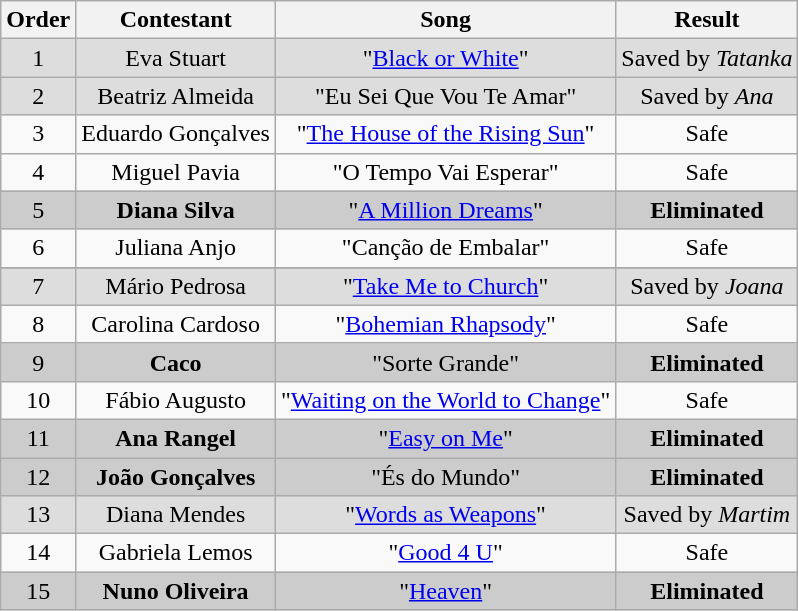<table class="wikitable plainrowheaders" style="text-align:center;">
<tr>
<th>Order</th>
<th>Contestant</th>
<th>Song</th>
<th>Result</th>
</tr>
<tr style="background:#ddd;">
<td>1</td>
<td>Eva Stuart</td>
<td>"<a href='#'>Black or White</a>"</td>
<td>Saved by <em>Tatanka</em></td>
</tr>
<tr style="background:#ddd;">
<td>2</td>
<td>Beatriz Almeida</td>
<td>"Eu Sei Que Vou Te Amar"</td>
<td>Saved by <em>Ana</em></td>
</tr>
<tr>
<td>3</td>
<td>Eduardo Gonçalves</td>
<td>"<a href='#'>The House of the Rising Sun</a>"</td>
<td>Safe</td>
</tr>
<tr>
<td>4</td>
<td>Miguel Pavia</td>
<td>"O Tempo Vai Esperar"</td>
<td>Safe</td>
</tr>
<tr style="background:#ccc;">
<td>5</td>
<td><strong>Diana Silva</strong></td>
<td>"<a href='#'>A Million Dreams</a>"</td>
<td><strong>Eliminated</strong></td>
</tr>
<tr>
<td>6</td>
<td>Juliana Anjo</td>
<td>"Canção de Embalar"</td>
<td>Safe</td>
</tr>
<tr>
</tr>
<tr style="background:#ddd;">
<td>7</td>
<td>Mário Pedrosa</td>
<td>"<a href='#'>Take Me to Church</a>"</td>
<td>Saved by <em>Joana</em></td>
</tr>
<tr>
<td>8</td>
<td>Carolina Cardoso</td>
<td>"<a href='#'>Bohemian Rhapsody</a>"</td>
<td>Safe</td>
</tr>
<tr style="background:#ccc;">
<td>9</td>
<td><strong>Caco</strong></td>
<td>"Sorte Grande"</td>
<td><strong>Eliminated</strong></td>
</tr>
<tr>
<td>10</td>
<td>Fábio Augusto</td>
<td>"<a href='#'>Waiting on the World to Change</a>"</td>
<td>Safe</td>
</tr>
<tr style="background:#ccc;">
<td>11</td>
<td><strong>Ana Rangel</strong></td>
<td>"<a href='#'>Easy on Me</a>"</td>
<td><strong>Eliminated</strong></td>
</tr>
<tr style="background:#ccc;">
<td>12</td>
<td><strong>João Gonçalves</strong></td>
<td>"És do Mundo"</td>
<td><strong>Eliminated</strong></td>
</tr>
<tr style="background:#ddd;">
<td>13</td>
<td>Diana Mendes</td>
<td>"<a href='#'>Words as Weapons</a>"</td>
<td>Saved by <em>Martim</em></td>
</tr>
<tr>
<td>14</td>
<td>Gabriela Lemos</td>
<td>"<a href='#'>Good 4 U</a>"</td>
<td>Safe</td>
</tr>
<tr style="background:#ccc;">
<td>15</td>
<td><strong>Nuno Oliveira</strong></td>
<td>"<a href='#'>Heaven</a>"</td>
<td><strong>Eliminated</strong></td>
</tr>
</table>
